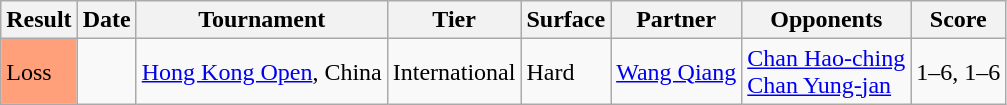<table class="wikitable sortable">
<tr>
<th>Result</th>
<th>Date</th>
<th>Tournament</th>
<th>Tier</th>
<th>Surface</th>
<th>Partner</th>
<th>Opponents</th>
<th class="unsortable">Score</th>
</tr>
<tr>
<td bgcolor=FFA07A>Loss</td>
<td><a href='#'></a></td>
<td><a href='#'>Hong Kong Open</a>, China</td>
<td>International</td>
<td>Hard</td>
<td> <a href='#'>Wang Qiang</a></td>
<td> <a href='#'>Chan Hao-ching</a> <br>  <a href='#'>Chan Yung-jan</a></td>
<td>1–6, 1–6</td>
</tr>
</table>
